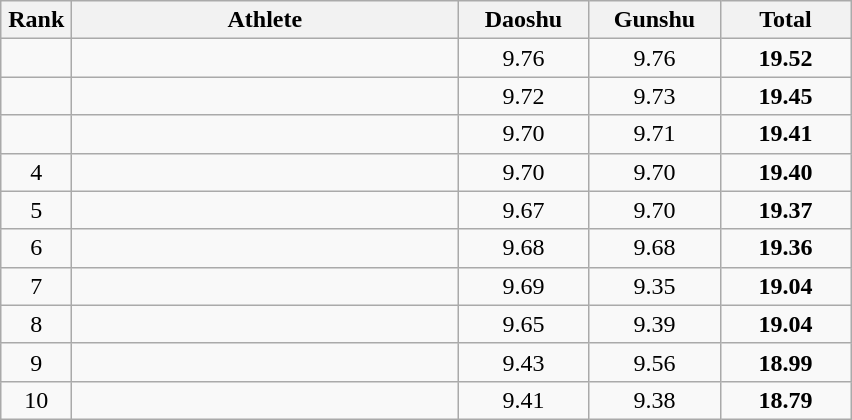<table class = "wikitable" style="text-align:center;">
<tr>
<th width=40>Rank</th>
<th width=250>Athlete</th>
<th width=80>Daoshu</th>
<th width=80>Gunshu</th>
<th width=80>Total</th>
</tr>
<tr>
<td></td>
<td align=left></td>
<td>9.76</td>
<td>9.76</td>
<td><strong>19.52</strong></td>
</tr>
<tr>
<td></td>
<td align=left></td>
<td>9.72</td>
<td>9.73</td>
<td><strong>19.45</strong></td>
</tr>
<tr>
<td></td>
<td align=left></td>
<td>9.70</td>
<td>9.71</td>
<td><strong>19.41</strong></td>
</tr>
<tr>
<td>4</td>
<td align=left></td>
<td>9.70</td>
<td>9.70</td>
<td><strong>19.40</strong></td>
</tr>
<tr>
<td>5</td>
<td align=left></td>
<td>9.67</td>
<td>9.70</td>
<td><strong>19.37</strong></td>
</tr>
<tr>
<td>6</td>
<td align=left></td>
<td>9.68</td>
<td>9.68</td>
<td><strong>19.36</strong></td>
</tr>
<tr>
<td>7</td>
<td align=left></td>
<td>9.69</td>
<td>9.35</td>
<td><strong>19.04</strong></td>
</tr>
<tr>
<td>8</td>
<td align=left></td>
<td>9.65</td>
<td>9.39</td>
<td><strong>19.04</strong></td>
</tr>
<tr>
<td>9</td>
<td align=left></td>
<td>9.43</td>
<td>9.56</td>
<td><strong>18.99</strong></td>
</tr>
<tr>
<td>10</td>
<td align=left></td>
<td>9.41</td>
<td>9.38</td>
<td><strong>18.79</strong></td>
</tr>
</table>
